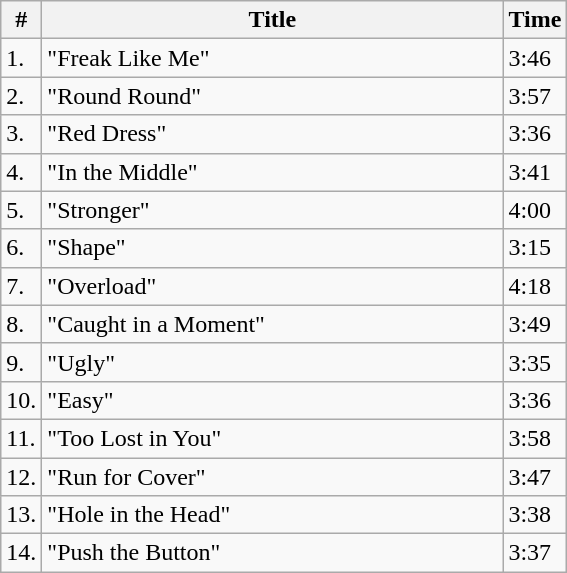<table class="wikitable">
<tr>
<th>#</th>
<th width="300">Title</th>
<th>Time</th>
</tr>
<tr>
<td>1.</td>
<td>"Freak Like Me"</td>
<td>3:46</td>
</tr>
<tr>
<td>2.</td>
<td>"Round Round"</td>
<td>3:57</td>
</tr>
<tr>
<td>3.</td>
<td>"Red Dress"</td>
<td>3:36</td>
</tr>
<tr>
<td>4.</td>
<td>"In the Middle"</td>
<td>3:41</td>
</tr>
<tr>
<td>5.</td>
<td>"Stronger"</td>
<td>4:00</td>
</tr>
<tr>
<td>6.</td>
<td>"Shape"</td>
<td>3:15</td>
</tr>
<tr>
<td>7.</td>
<td>"Overload"</td>
<td>4:18</td>
</tr>
<tr>
<td>8.</td>
<td>"Caught in a Moment"</td>
<td>3:49</td>
</tr>
<tr>
<td>9.</td>
<td>"Ugly"</td>
<td>3:35</td>
</tr>
<tr>
<td>10.</td>
<td>"Easy"</td>
<td>3:36</td>
</tr>
<tr>
<td>11.</td>
<td>"Too Lost in You"</td>
<td>3:58</td>
</tr>
<tr>
<td>12.</td>
<td>"Run for Cover"</td>
<td>3:47</td>
</tr>
<tr>
<td>13.</td>
<td>"Hole in the Head"</td>
<td>3:38</td>
</tr>
<tr>
<td>14.</td>
<td>"Push the Button"</td>
<td>3:37</td>
</tr>
</table>
